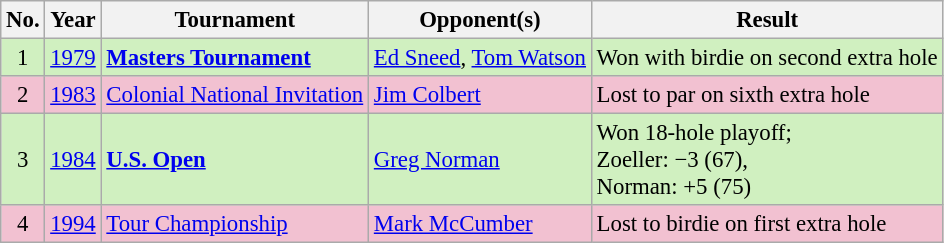<table class="wikitable" style="font-size:95%;">
<tr>
<th>No.</th>
<th>Year</th>
<th>Tournament</th>
<th>Opponent(s)</th>
<th>Result</th>
</tr>
<tr style="background:#D0F0C0;">
<td align=center>1</td>
<td><a href='#'>1979</a></td>
<td><strong><a href='#'>Masters Tournament</a></strong></td>
<td> <a href='#'>Ed Sneed</a>,  <a href='#'>Tom Watson</a></td>
<td>Won with birdie on second extra hole</td>
</tr>
<tr style="background:#F2C1D1;">
<td align=center>2</td>
<td><a href='#'>1983</a></td>
<td><a href='#'>Colonial National Invitation</a></td>
<td> <a href='#'>Jim Colbert</a></td>
<td>Lost to par on sixth extra hole</td>
</tr>
<tr style="background:#D0F0C0;">
<td align=center>3</td>
<td><a href='#'>1984</a></td>
<td><strong><a href='#'>U.S. Open</a></strong></td>
<td> <a href='#'>Greg Norman</a></td>
<td>Won 18-hole playoff;<br>Zoeller: −3 (67),<br>Norman: +5 (75)</td>
</tr>
<tr style="background:#F2C1D1;">
<td align=center>4</td>
<td><a href='#'>1994</a></td>
<td><a href='#'>Tour Championship</a></td>
<td> <a href='#'>Mark McCumber</a></td>
<td>Lost to birdie on first extra hole</td>
</tr>
</table>
